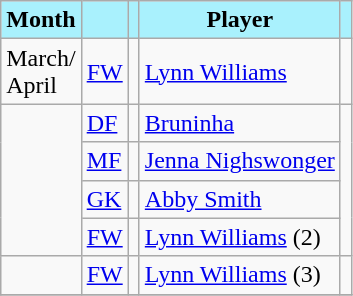<table class="wikitable">
<tr>
<th style="background:#A9F1FD; color:#000;" scope="col">Month</th>
<th style="background:#A9F1FD; color:#000;" scope="col"></th>
<th style="background:#A9F1FD; color:#000;" scope="col"></th>
<th style="background:#A9F1FD; color:#000;" scope="col">Player</th>
<th style="background:#A9F1FD; color:#000;" scope="col"></th>
</tr>
<tr>
<td>March/<br>April</td>
<td><a href='#'>FW</a></td>
<td></td>
<td><a href='#'>Lynn Williams</a></td>
<td></td>
</tr>
<tr>
<td rowspan=4></td>
<td><a href='#'>DF</a></td>
<td></td>
<td><a href='#'>Bruninha</a></td>
<td rowspan=4></td>
</tr>
<tr>
<td><a href='#'>MF</a></td>
<td></td>
<td><a href='#'>Jenna Nighswonger</a></td>
</tr>
<tr>
<td><a href='#'>GK</a></td>
<td></td>
<td><a href='#'>Abby Smith</a></td>
</tr>
<tr>
<td><a href='#'>FW</a></td>
<td></td>
<td><a href='#'>Lynn Williams</a> (2)</td>
</tr>
<tr>
<td></td>
<td><a href='#'>FW</a></td>
<td></td>
<td><a href='#'>Lynn Williams</a> (3)</td>
<td></td>
</tr>
<tr>
</tr>
</table>
